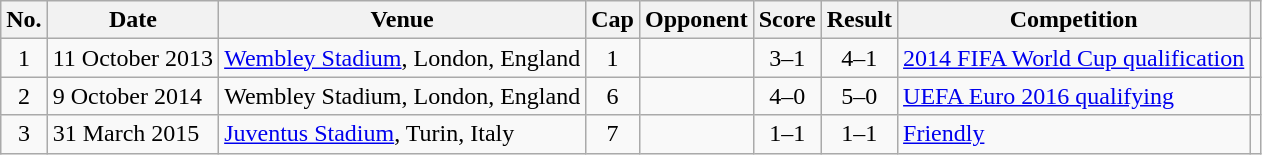<table class="wikitable sortable">
<tr>
<th scope=col>No.</th>
<th scope=col>Date</th>
<th scope=col>Venue</th>
<th scope=col>Cap</th>
<th scope=col>Opponent</th>
<th scope=col>Score</th>
<th scope=col>Result</th>
<th scope=col>Competition</th>
<th scope=col class=unsortable></th>
</tr>
<tr>
<td align=center>1</td>
<td>11 October 2013</td>
<td><a href='#'>Wembley Stadium</a>, London, England</td>
<td align=center>1</td>
<td></td>
<td align=center>3–1</td>
<td align=center>4–1</td>
<td><a href='#'>2014 FIFA World Cup qualification</a></td>
<td align=center></td>
</tr>
<tr>
<td align=center>2</td>
<td>9 October 2014</td>
<td>Wembley Stadium, London, England</td>
<td align=center>6</td>
<td></td>
<td align=center>4–0</td>
<td align=center>5–0</td>
<td><a href='#'>UEFA Euro 2016 qualifying</a></td>
<td align=center></td>
</tr>
<tr>
<td align=center>3</td>
<td>31 March 2015</td>
<td><a href='#'>Juventus Stadium</a>, Turin, Italy</td>
<td align=center>7</td>
<td></td>
<td align=center>1–1</td>
<td align=center>1–1</td>
<td><a href='#'>Friendly</a></td>
<td align=center></td>
</tr>
</table>
